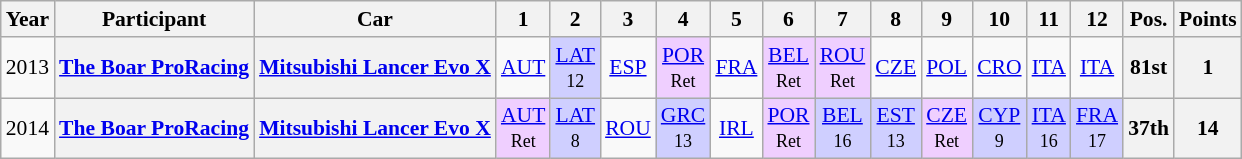<table class="wikitable" border="1" style="text-align:center; font-size:90%;">
<tr>
<th>Year</th>
<th>Participant</th>
<th>Car</th>
<th>1</th>
<th>2</th>
<th>3</th>
<th>4</th>
<th>5</th>
<th>6</th>
<th>7</th>
<th>8</th>
<th>9</th>
<th>10</th>
<th>11</th>
<th>12</th>
<th>Pos.</th>
<th>Points</th>
</tr>
<tr>
<td>2013</td>
<th><a href='#'>The Boar ProRacing</a></th>
<th><a href='#'>Mitsubishi Lancer Evo X</a></th>
<td><a href='#'>AUT</a></td>
<td style="background:#CFCFFF;"><a href='#'>LAT</a><br><small>12</small></td>
<td><a href='#'>ESP</a></td>
<td style="background:#EFCFFF;"><a href='#'>POR</a><br><small>Ret</small></td>
<td><a href='#'>FRA</a></td>
<td style="background:#EFCFFF;"><a href='#'>BEL</a><br><small>Ret</small></td>
<td style="background:#EFCFFF;"><a href='#'>ROU</a><br><small>Ret</small></td>
<td><a href='#'>CZE</a></td>
<td><a href='#'>POL</a></td>
<td><a href='#'>CRO</a></td>
<td><a href='#'>ITA</a></td>
<td><a href='#'>ITA</a></td>
<th>81st</th>
<th>1</th>
</tr>
<tr>
<td>2014</td>
<th><a href='#'>The Boar ProRacing</a></th>
<th><a href='#'>Mitsubishi Lancer Evo X</a></th>
<td style="background:#EFCFFF;"><a href='#'>AUT</a><br><small>Ret</small></td>
<td style="background:#CFCFFF;"><a href='#'>LAT</a><br><small>8</small></td>
<td><a href='#'>ROU</a></td>
<td style="background:#CFCFFF;"><a href='#'>GRC</a><br><small>13</small></td>
<td><a href='#'>IRL</a></td>
<td style="background:#EFCFFF;"><a href='#'>POR</a><br><small>Ret</small></td>
<td style="background:#CFCFFF;"><a href='#'>BEL</a><br><small>16</small></td>
<td style="background:#CFCFFF;"><a href='#'>EST</a><br><small>13</small></td>
<td style="background:#EFCFFF;"><a href='#'>CZE</a><br><small>Ret</small></td>
<td style="background:#CFCFFF;"><a href='#'>CYP</a><br><small>9</small></td>
<td style="background:#CFCFFF;"><a href='#'>ITA</a><br><small>16</small></td>
<td style="background:#CFCFFF;"><a href='#'>FRA</a><br><small>17</small></td>
<th>37th</th>
<th>14</th>
</tr>
</table>
